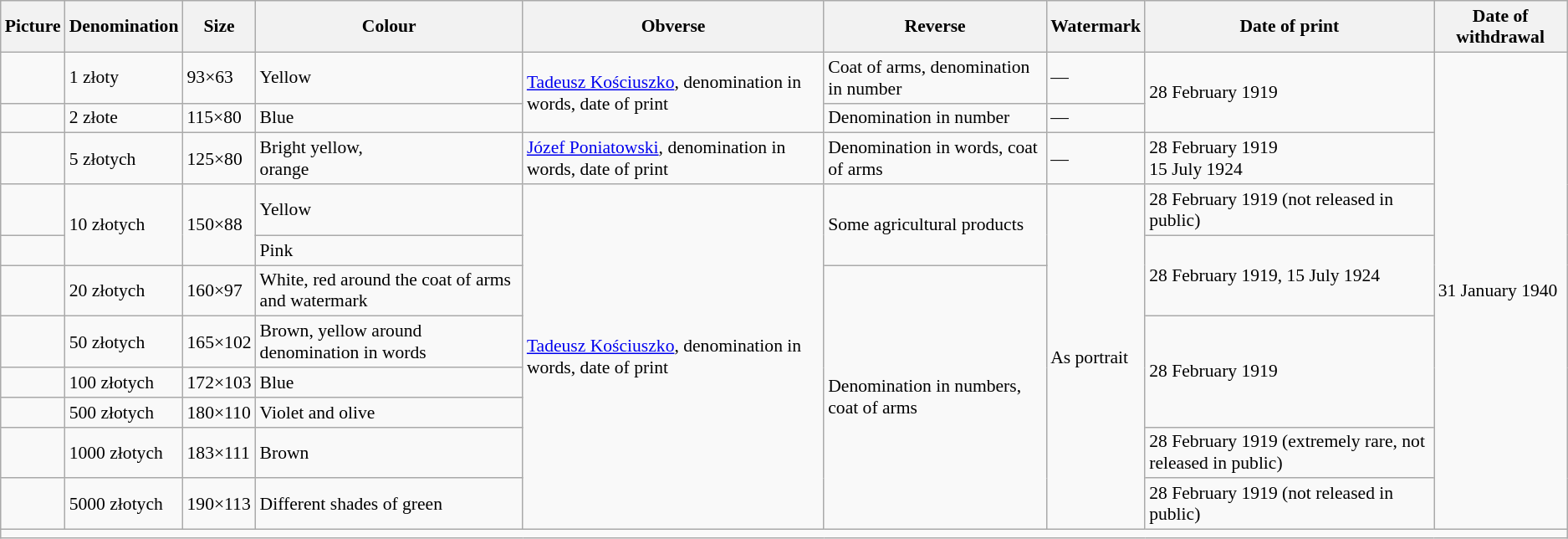<table class="wikitable" style="font-size: 90%">
<tr>
<th>Picture</th>
<th>Denomination</th>
<th>Size</th>
<th>Colour</th>
<th>Obverse</th>
<th>Reverse</th>
<th>Watermark</th>
<th>Date of print</th>
<th>Date of withdrawal</th>
</tr>
<tr>
<td></td>
<td>1 złoty</td>
<td>93×63</td>
<td>Yellow</td>
<td rowspan="2"><a href='#'>Tadeusz Kościuszko</a>, denomination in words, date of print</td>
<td>Coat of arms, denomination in number</td>
<td>—</td>
<td rowspan="2">28 February 1919</td>
<td rowspan="11">31 January 1940</td>
</tr>
<tr>
<td></td>
<td>2 złote</td>
<td>115×80</td>
<td>Blue</td>
<td>Denomination in number</td>
<td>—</td>
</tr>
<tr>
<td></td>
<td>5 złotych</td>
<td>125×80</td>
<td>Bright yellow,<br>orange</td>
<td><a href='#'>Józef Poniatowski</a>, denomination in words, date of print</td>
<td>Denomination in words, coat of arms</td>
<td>—</td>
<td>28 February 1919<br>15 July 1924</td>
</tr>
<tr>
<td></td>
<td rowspan="2">10 złotych</td>
<td rowspan="2">150×88</td>
<td>Yellow</td>
<td rowspan="8"><a href='#'>Tadeusz Kościuszko</a>, denomination in words, date of print</td>
<td rowspan="2">Some agricultural products</td>
<td rowspan="8">As portrait</td>
<td>28 February 1919 (not released in public)</td>
</tr>
<tr>
<td></td>
<td>Pink</td>
<td rowspan="2">28 February 1919, 15 July 1924</td>
</tr>
<tr>
<td></td>
<td>20 złotych</td>
<td>160×97</td>
<td>White, red around the coat of arms and watermark</td>
<td rowspan="6">Denomination in numbers, coat of arms</td>
</tr>
<tr>
<td></td>
<td>50 złotych</td>
<td>165×102</td>
<td>Brown, yellow around denomination in words</td>
<td rowspan="3">28 February 1919</td>
</tr>
<tr>
<td></td>
<td>100 złotych</td>
<td>172×103</td>
<td>Blue</td>
</tr>
<tr>
<td></td>
<td>500 złotych</td>
<td>180×110</td>
<td>Violet and olive</td>
</tr>
<tr>
<td></td>
<td>1000 złotych</td>
<td>183×111</td>
<td>Brown</td>
<td>28 February 1919 (extremely rare, not released in public)</td>
</tr>
<tr>
<td></td>
<td>5000 złotych</td>
<td>190×113</td>
<td>Different shades of green</td>
<td>28 February 1919 (not released in public)</td>
</tr>
<tr>
<td colspan="9"></td>
</tr>
</table>
